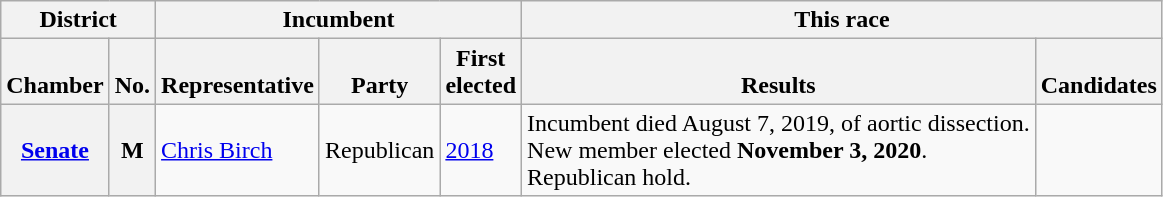<table class="wikitable sortable">
<tr valign=bottom>
<th colspan="2">District</th>
<th colspan="3">Incumbent</th>
<th colspan="2">This race</th>
</tr>
<tr valign=bottom>
<th>Chamber</th>
<th>No.</th>
<th>Representative</th>
<th>Party</th>
<th>First<br>elected</th>
<th>Results</th>
<th>Candidates</th>
</tr>
<tr>
<th><a href='#'>Senate</a></th>
<th>M</th>
<td><a href='#'>Chris Birch</a></td>
<td>Republican</td>
<td><a href='#'>2018</a></td>
<td>Incumbent died August 7, 2019, of aortic dissection.<br>New member elected <strong>November 3, 2020</strong>.<br>Republican hold.</td>
<td nowrap></td>
</tr>
</table>
